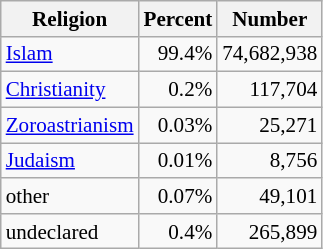<table class="wikitable floatright" style="font-size: 88%;">
<tr>
<th scope="col">Religion</th>
<th scope="col">Percent</th>
<th scope="col">Number</th>
</tr>
<tr>
<td><a href='#'>Islam</a></td>
<td style="text-align:right">99.4%</td>
<td style="text-align:right">74,682,938</td>
</tr>
<tr>
<td><a href='#'>Christianity</a></td>
<td style="text-align:right">0.2%</td>
<td style="text-align:right">117,704</td>
</tr>
<tr>
<td><a href='#'>Zoroastrianism</a></td>
<td style="text-align:right">0.03%</td>
<td style="text-align:right">25,271</td>
</tr>
<tr>
<td><a href='#'>Judaism</a></td>
<td style="text-align:right">0.01%</td>
<td style="text-align:right">8,756</td>
</tr>
<tr>
<td>other</td>
<td style="text-align:right">0.07%</td>
<td style="text-align:right">49,101</td>
</tr>
<tr>
<td>undeclared</td>
<td style="text-align:right">0.4%</td>
<td style="text-align:right">265,899</td>
</tr>
</table>
